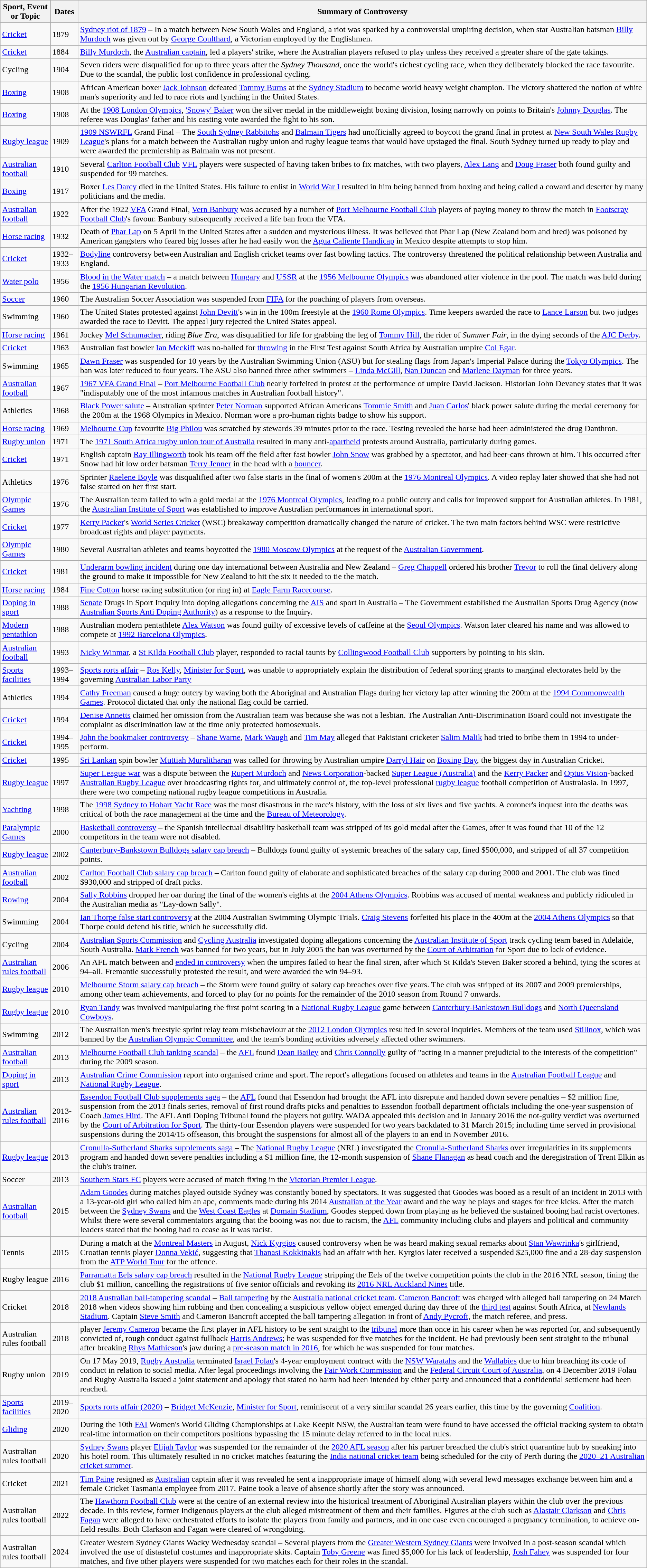<table class="wikitable sortable">
<tr>
<th>Sport, Event or Topic <br></th>
<th>Dates<br></th>
<th>Summary of Controversy<br></th>
</tr>
<tr>
<td><a href='#'>Cricket</a></td>
<td>1879</td>
<td><a href='#'>Sydney riot of 1879</a> – In a match between New South Wales and England, a riot was sparked by a controversial umpiring decision, when star Australian batsman <a href='#'>Billy Murdoch</a> was given out by <a href='#'>George Coulthard</a>, a Victorian employed by the Englishmen.</td>
</tr>
<tr>
<td><a href='#'>Cricket</a></td>
<td>1884</td>
<td><a href='#'>Billy Murdoch</a>, the <a href='#'>Australian captain</a>, led a players' strike, where the Australian players refused to play unless they received a greater share of the gate takings.</td>
</tr>
<tr>
<td>Cycling</td>
<td>1904</td>
<td>Seven riders were disqualified for up to three years after the <em>Sydney Thousand</em>, once the world's richest cycling race, when they deliberately blocked the race favourite. Due to the scandal, the public lost confidence in professional cycling.</td>
</tr>
<tr>
<td><a href='#'>Boxing</a></td>
<td>1908</td>
<td>African American boxer <a href='#'>Jack Johnson</a> defeated <a href='#'>Tommy Burns</a> at the <a href='#'>Sydney Stadium</a> to become world heavy weight champion. The victory shattered the notion of white man's superiority and led to race riots and lynching in the United States.</td>
</tr>
<tr>
<td><a href='#'>Boxing</a></td>
<td>1908</td>
<td>At the <a href='#'>1908 London Olympics</a>, <a href='#'>'Snowy' Baker</a> won the silver medal in the middleweight boxing division, losing narrowly on points to Britain's <a href='#'>Johnny Douglas</a>. The referee was Douglas' father and his casting vote awarded the fight to his son.</td>
</tr>
<tr>
<td><a href='#'>Rugby league</a></td>
<td>1909</td>
<td><a href='#'>1909 NSWRFL</a> Grand Final – The <a href='#'>South Sydney Rabbitohs</a> and <a href='#'>Balmain Tigers</a> had unofficially agreed to boycott the grand final in protest at <a href='#'>New South Wales Rugby League</a>'s plans for a match between the Australian rugby union and rugby league teams that would have upstaged the final. South Sydney turned up ready to play and were awarded the premiership as Balmain was not present.</td>
</tr>
<tr>
<td><a href='#'>Australian football</a></td>
<td>1910</td>
<td>Several <a href='#'>Carlton Football Club</a> <a href='#'>VFL</a> players were suspected of having taken bribes to fix matches, with two players, <a href='#'>Alex Lang</a> and <a href='#'>Doug Fraser</a> both found guilty and suspended for 99 matches.</td>
</tr>
<tr>
<td><a href='#'>Boxing</a></td>
<td>1917</td>
<td>Boxer <a href='#'>Les Darcy</a> died in the United States. His failure to enlist in <a href='#'>World War I</a> resulted in him being banned from boxing and being called a coward and deserter by many politicians and the media.</td>
</tr>
<tr>
<td><a href='#'>Australian football</a></td>
<td>1922</td>
<td>After the 1922 <a href='#'>VFA</a> Grand Final, <a href='#'>Vern Banbury</a> was accused by a number of <a href='#'>Port Melbourne Football Club</a> players of paying money to throw the match in <a href='#'>Footscray Football Club</a>'s favour. Banbury subsequently received a life ban from the VFA.</td>
</tr>
<tr>
<td><a href='#'>Horse racing</a></td>
<td>1932</td>
<td>Death of <a href='#'>Phar Lap</a> on 5 April in the United States after a sudden and mysterious illness. It was believed that Phar Lap (New Zealand born and bred) was poisoned by American gangsters who feared big losses after he had easily won the <a href='#'>Agua Caliente Handicap</a> in Mexico despite attempts to stop him.</td>
</tr>
<tr>
<td><a href='#'>Cricket</a></td>
<td>1932–1933</td>
<td><a href='#'>Bodyline</a> controversy between Australian and English cricket teams over fast bowling tactics. The controversy threatened the political relationship between Australia and England.</td>
</tr>
<tr>
<td><a href='#'>Water polo</a></td>
<td>1956</td>
<td><a href='#'>Blood in the Water match</a> – a match between <a href='#'>Hungary</a> and <a href='#'>USSR</a> at the <a href='#'>1956 Melbourne Olympics</a> was abandoned after violence in the pool. The match was held during the <a href='#'>1956 Hungarian Revolution</a>.</td>
</tr>
<tr>
<td><a href='#'>Soccer</a></td>
<td>1960</td>
<td>The Australian Soccer Association was suspended from <a href='#'>FIFA</a> for the poaching of players from overseas.</td>
</tr>
<tr>
<td>Swimming</td>
<td>1960</td>
<td>The United States protested against <a href='#'>John Devitt</a>'s win in the 100m freestyle at the <a href='#'>1960 Rome Olympics</a>. Time keepers awarded the race to <a href='#'>Lance Larson</a> but two judges awarded the race to Devitt. The appeal jury rejected the United States appeal.</td>
</tr>
<tr>
<td><a href='#'>Horse racing</a></td>
<td>1961</td>
<td>Jockey <a href='#'>Mel Schumacher</a>, riding <em>Blue Era</em>, was disqualified for life for grabbing the leg of <a href='#'>Tommy Hill</a>, the rider of <em>Summer Fair</em>, in the dying seconds of the <a href='#'>AJC Derby</a>.</td>
</tr>
<tr>
<td><a href='#'>Cricket</a></td>
<td>1963</td>
<td>Australian fast bowler <a href='#'>Ian Meckiff</a> was no-balled for <a href='#'>throwing</a> in the First Test against South Africa by Australian umpire <a href='#'>Col Egar</a>.</td>
</tr>
<tr>
<td>Swimming</td>
<td>1965</td>
<td><a href='#'>Dawn Fraser</a> was suspended for 10 years by the Australian Swimming Union (ASU) but for stealing flags from Japan's Imperial Palace during the <a href='#'>Tokyo Olympics</a>. The ban was later reduced to four years. The ASU also banned three other swimmers – <a href='#'>Linda McGill</a>, <a href='#'>Nan Duncan</a> and <a href='#'>Marlene Dayman</a> for three years.</td>
</tr>
<tr>
<td><a href='#'>Australian football</a></td>
<td>1967</td>
<td><a href='#'>1967 VFA Grand Final</a> – <a href='#'>Port Melbourne Football Club</a> nearly forfeited in protest at the performance of umpire David Jackson. Historian John Devaney states that it was "indisputably one of the most infamous matches in Australian football history".</td>
</tr>
<tr>
<td>Athletics</td>
<td>1968</td>
<td><a href='#'>Black Power salute</a> –  Australian sprinter <a href='#'>Peter Norman</a> supported African Americans <a href='#'>Tommie Smith</a> and <a href='#'>Juan Carlos</a>' black power salute during the medal ceremony for the 200m at the 1968 Olympics in Mexico. Norman wore a pro-human rights badge to show his support.</td>
</tr>
<tr>
<td><a href='#'>Horse racing</a></td>
<td>1969</td>
<td><a href='#'>Melbourne Cup</a> favourite <a href='#'>Big Philou</a> was scratched by stewards 39 minutes prior to the race. Testing revealed the horse had been administered the drug Danthron.</td>
</tr>
<tr>
<td><a href='#'>Rugby union</a></td>
<td>1971</td>
<td>The <a href='#'>1971 South Africa rugby union tour of Australia</a> resulted in many anti-<a href='#'>apartheid</a> protests around Australia, particularly during games.</td>
</tr>
<tr>
<td><a href='#'>Cricket</a></td>
<td>1971</td>
<td>English captain <a href='#'>Ray Illingworth</a> took his team off the field after fast bowler <a href='#'>John Snow</a> was grabbed by a spectator, and had beer-cans thrown at him. This occurred after Snow had hit low order batsman <a href='#'>Terry Jenner</a> in the head with a <a href='#'>bouncer</a>.</td>
</tr>
<tr>
<td>Athletics</td>
<td>1976</td>
<td>Sprinter <a href='#'>Raelene Boyle</a> was disqualified after two false starts in the final of women's 200m at the <a href='#'>1976 Montreal Olympics</a>. A video replay later showed that she had not false started on her first start.</td>
</tr>
<tr>
<td><a href='#'>Olympic Games</a></td>
<td>1976</td>
<td>The Australian team failed to win a gold medal at the <a href='#'>1976 Montreal Olympics</a>, leading to a public outcry and calls for improved support for Australian athletes. In 1981, the <a href='#'>Australian Institute of Sport</a> was established to improve Australian performances in international sport.</td>
</tr>
<tr>
<td><a href='#'>Cricket</a></td>
<td>1977</td>
<td><a href='#'>Kerry Packer</a>'s <a href='#'>World Series Cricket</a> (WSC) breakaway competition dramatically changed the nature of cricket. The two main factors behind WSC were restrictive broadcast rights and player payments.</td>
</tr>
<tr>
<td><a href='#'>Olympic Games</a></td>
<td>1980</td>
<td>Several Australian athletes and teams boycotted the <a href='#'>1980 Moscow Olympics</a> at the request of the <a href='#'>Australian Government</a>.</td>
</tr>
<tr>
<td><a href='#'>Cricket</a></td>
<td>1981</td>
<td><a href='#'>Underarm bowling incident</a> during one day international between Australia and New Zealand – <a href='#'>Greg Chappell</a> ordered his brother <a href='#'>Trevor</a> to roll the final delivery along the ground to make it impossible for New Zealand to hit the six it needed to tie the match.</td>
</tr>
<tr>
<td><a href='#'>Horse racing</a></td>
<td>1984</td>
<td><a href='#'>Fine Cotton</a> horse racing substitution (or ring in) at <a href='#'>Eagle Farm Racecourse</a>.</td>
</tr>
<tr>
<td><a href='#'>Doping in sport</a></td>
<td>1988</td>
<td><a href='#'>Senate</a> Drugs in Sport Inquiry into doping allegations concerning the <a href='#'>AIS</a> and sport in Australia – The Government established the Australian Sports Drug Agency (now <a href='#'>Australian Sports Anti Doping Authority</a>) as a response to the Inquiry.</td>
</tr>
<tr>
<td><a href='#'>Modern pentathlon</a></td>
<td>1988</td>
<td>Australian modern pentathlete <a href='#'>Alex Watson</a> was found guilty of excessive levels of caffeine at the <a href='#'>Seoul Olympics</a>. Watson later cleared his name and was allowed to compete at <a href='#'>1992 Barcelona Olympics</a>.</td>
</tr>
<tr>
<td><a href='#'>Australian football</a></td>
<td>1993</td>
<td><a href='#'>Nicky Winmar</a>, a <a href='#'>St Kilda Football Club</a> player, responded to racial taunts by <a href='#'>Collingwood Football Club</a> supporters by pointing to his skin.</td>
</tr>
<tr>
<td><a href='#'>Sports facilities</a></td>
<td>1993–1994</td>
<td><a href='#'>Sports rorts affair</a> – <a href='#'>Ros Kelly</a>, <a href='#'>Minister for Sport</a>, was unable to appropriately explain the distribution of federal sporting grants to marginal electorates held by the governing <a href='#'>Australian Labor Party</a></td>
</tr>
<tr>
<td>Athletics</td>
<td>1994</td>
<td><a href='#'>Cathy Freeman</a> caused a huge outcry by waving both the Aboriginal and Australian Flags during her victory lap after winning the 200m at the <a href='#'>1994 Commonwealth Games</a>. Protocol dictated that only the national flag could be carried.</td>
</tr>
<tr>
<td><a href='#'>Cricket</a></td>
<td>1994</td>
<td><a href='#'>Denise Annetts</a> claimed her omission from the Australian team was because she was not a lesbian. The Australian Anti-Discrimination Board could not investigate the complaint as discrimination law at the time only protected homosexuals.</td>
</tr>
<tr>
<td><a href='#'>Cricket</a></td>
<td>1994–1995</td>
<td><a href='#'>John the bookmaker controversy</a> – <a href='#'>Shane Warne</a>, <a href='#'>Mark Waugh</a> and <a href='#'>Tim May</a> alleged that Pakistani cricketer <a href='#'>Salim Malik</a> had tried to bribe them in 1994 to under-perform.</td>
</tr>
<tr>
<td><a href='#'>Cricket</a></td>
<td>1995</td>
<td><a href='#'>Sri Lankan</a> spin bowler <a href='#'>Muttiah Muralitharan</a> was called for throwing by Australian umpire <a href='#'>Darryl Hair</a> on <a href='#'>Boxing Day</a>, the biggest day in Australian Cricket.</td>
</tr>
<tr>
<td><a href='#'>Rugby league</a></td>
<td>1997</td>
<td><a href='#'>Super League war</a> was a dispute between the <a href='#'>Rupert Murdoch</a> and <a href='#'>News Corporation</a>-backed <a href='#'>Super League (Australia)</a> and the <a href='#'>Kerry Packer</a> and <a href='#'>Optus Vision</a>-backed <a href='#'>Australian Rugby League</a> over broadcasting rights for, and ultimately control of, the top-level professional <a href='#'>rugby league</a> football competition of Australasia. In 1997, there were two competing national rugby league competitions in Australia.</td>
</tr>
<tr>
<td><a href='#'>Yachting</a></td>
<td>1998</td>
<td>The <a href='#'>1998 Sydney to Hobart Yacht Race</a> was the most disastrous in the race's history, with the loss of six lives and five yachts. A coroner's inquest into the deaths was critical of both the race management at the time and the <a href='#'>Bureau of Meteorology</a>.</td>
</tr>
<tr>
<td><a href='#'>Paralympic Games</a></td>
<td>2000</td>
<td><a href='#'>Basketball controversy</a> – the Spanish intellectual disability basketball team was stripped of its gold medal after the Games, after it was found that 10 of the 12 competitors in the team were not disabled.</td>
</tr>
<tr>
<td><a href='#'>Rugby league</a></td>
<td>2002</td>
<td><a href='#'>Canterbury-Bankstown Bulldogs salary cap breach</a> – Bulldogs found guilty of systemic breaches of the salary cap, fined $500,000, and stripped of all 37 competition points.</td>
</tr>
<tr>
<td><a href='#'>Australian football</a></td>
<td>2002</td>
<td><a href='#'>Carlton Football Club salary cap breach</a> – Carlton found guilty of elaborate and sophisticated breaches of the salary cap during 2000 and 2001. The club was fined $930,000 and stripped of draft picks.</td>
</tr>
<tr>
<td><a href='#'>Rowing</a></td>
<td>2004</td>
<td><a href='#'>Sally Robbins</a> dropped her oar during the final of the women's eights at the <a href='#'>2004 Athens Olympics</a>. Robbins was accused of mental weakness and publicly ridiculed in the Australian media as "Lay-down Sally".</td>
</tr>
<tr>
<td>Swimming</td>
<td>2004</td>
<td><a href='#'>Ian Thorpe false start controversy</a> at the 2004 Australian Swimming Olympic Trials. <a href='#'>Craig Stevens</a> forfeited his place in the 400m at the <a href='#'>2004 Athens Olympics</a> so that Thorpe could defend his title, which he successfully did.</td>
</tr>
<tr>
<td>Cycling</td>
<td>2004</td>
<td><a href='#'>Australian Sports Commission</a> and <a href='#'>Cycling Australia</a> investigated doping allegations concerning the <a href='#'>Australian Institute of Sport</a> track cycling team based in Adelaide, South Australia. <a href='#'>Mark French</a> was banned for two years, but in July 2005 the ban was overturned by the <a href='#'>Court of Arbitration</a> for Sport due to lack of evidence.</td>
</tr>
<tr>
<td><a href='#'>Australian rules football</a></td>
<td>2006</td>
<td>An AFL match between  and  <a href='#'>ended in controversy</a> when the umpires failed to hear the final siren, after which St Kilda's Steven Baker scored a behind, tying the scores at 94–all. Fremantle successfully protested the result, and were awarded the win 94–93.</td>
</tr>
<tr>
<td><a href='#'>Rugby league</a></td>
<td>2010</td>
<td><a href='#'>Melbourne Storm salary cap breach</a> – the Storm were found guilty of salary cap breaches over five years. The club was stripped of its 2007 and 2009 premierships, among other team achievements, and forced to play for no points for the remainder of the 2010 season from Round 7 onwards.</td>
</tr>
<tr>
<td><a href='#'>Rugby league</a></td>
<td>2010</td>
<td><a href='#'>Ryan Tandy</a> was involved manipulating the first point scoring in a <a href='#'>National Rugby League</a> game between <a href='#'>Canterbury-Bankstown Bulldogs</a> and <a href='#'>North Queensland Cowboys</a>.</td>
</tr>
<tr>
<td>Swimming</td>
<td>2012</td>
<td>The Australian men's freestyle sprint relay team misbehaviour at the <a href='#'>2012 London Olympics</a> resulted in several inquiries. Members of the team used <a href='#'>Stillnox</a>, which was banned by the <a href='#'>Australian Olympic Committee</a>, and the team's bonding activities adversely affected other swimmers.</td>
</tr>
<tr>
<td><a href='#'>Australian football</a></td>
<td>2013</td>
<td><a href='#'>Melbourne Football Club tanking scandal</a> – the <a href='#'>AFL</a> found <a href='#'>Dean Bailey</a> and <a href='#'>Chris Connolly</a> guilty of "acting in a manner prejudicial to the interests of the competition" during the 2009 season.</td>
</tr>
<tr>
<td><a href='#'>Doping in sport</a></td>
<td>2013</td>
<td><a href='#'>Australian Crime Commission</a> report into organised crime and sport. The report's allegations focused on athletes and teams in the <a href='#'>Australian Football League</a> and <a href='#'>National Rugby League</a>.</td>
</tr>
<tr>
<td><a href='#'>Australian rules football</a></td>
<td>2013-2016</td>
<td><a href='#'>Essendon Football Club supplements saga</a> – the <a href='#'>AFL</a> found that Essendon had brought the AFL into disrepute and handed down severe penalties – $2 million fine, suspension from the 2013 finals series, removal of first round drafts picks and penalties to Essendon football department officials including the one-year suspension of Coach <a href='#'>James Hird</a>. The AFL Anti Doping Tribunal found the players not guilty. WADA appealed this decision and in January 2016 the not-guilty verdict was overturned by the <a href='#'>Court of Arbitration for Sport</a>. The thirty-four Essendon players were suspended for two years backdated to 31 March 2015; including time served in provisional suspensions during the 2014/15 offseason, this brought the suspensions for almost all of the players to an end in November 2016.</td>
</tr>
<tr>
<td><a href='#'>Rugby league</a></td>
<td>2013</td>
<td><a href='#'>Cronulla-Sutherland Sharks supplements saga</a> – The <a href='#'>National Rugby League</a> (NRL) investigated the <a href='#'>Cronulla-Sutherland Sharks</a> over irregularities in its supplements program and handed down severe penalties including a $1 million fine, the 12-month suspension of <a href='#'>Shane Flanagan</a> as head coach and the deregistration of Trent Elkin as the club's trainer.</td>
</tr>
<tr>
<td>Soccer</td>
<td>2013</td>
<td><a href='#'>Southern Stars FC</a> players were accused of match fixing in the <a href='#'>Victorian Premier League</a>.</td>
</tr>
<tr>
<td><a href='#'>Australian football</a></td>
<td>2015</td>
<td><a href='#'>Adam Goodes</a> during matches played outside Sydney was constantly booed by spectators. It was suggested that Goodes was booed as a result of an incident in 2013 with a 13-year-old girl who called him an ape, comments made during his 2014 <a href='#'>Australian of the Year</a> award and the way he plays and stages for free kicks. After the match between the <a href='#'>Sydney Swans</a> and the <a href='#'>West Coast Eagles</a> at <a href='#'>Domain Stadium</a>, Goodes stepped down from playing as he believed the sustained booing had racist overtones. Whilst there were several commentators arguing that the booing was not due to racism, the <a href='#'>AFL</a> community including clubs and players and political and community leaders stated that the booing had to cease as it was racist.</td>
</tr>
<tr>
<td>Tennis</td>
<td>2015</td>
<td>During a match at the <a href='#'>Montreal Masters</a> in August, <a href='#'>Nick Kyrgios</a> caused controversy when he was heard making sexual remarks about <a href='#'>Stan Wawrinka</a>'s girlfriend, Croatian tennis player <a href='#'>Donna Vekić</a>, suggesting that <a href='#'>Thanasi Kokkinakis</a> had an affair with her. Kyrgios later received a suspended $25,000 fine and a 28-day suspension from the <a href='#'>ATP World Tour</a> for the offence.</td>
</tr>
<tr>
<td>Rugby league</td>
<td>2016</td>
<td><a href='#'>Parramatta Eels salary cap breach</a> resulted in the <a href='#'>National Rugby League</a> stripping the Eels of the twelve competition points the club in the 2016 NRL season, fining the club $1 million, cancelling the registrations of five senior officials and revoking its <a href='#'>2016 NRL Auckland Nines</a> title.</td>
</tr>
<tr>
<td>Cricket</td>
<td>2018</td>
<td><a href='#'>2018 Australian ball-tampering scandal</a> – <a href='#'>Ball tampering</a> by the <a href='#'>Australia national cricket team</a>. <a href='#'>Cameron Bancroft</a> was charged with alleged ball tampering on 24 March 2018 when videos showing him rubbing and then concealing a suspicious yellow object emerged during day three of the <a href='#'>third test</a> against South Africa, at <a href='#'>Newlands Stadium</a>. Captain <a href='#'>Steve Smith</a> and Cameron Bancroft accepted the ball tampering allegation in front of <a href='#'>Andy Pycroft</a>, the match referee, and press.</td>
</tr>
<tr>
<td>Australian rules football</td>
<td>2018</td>
<td> player <a href='#'>Jeremy Cameron</a> became the first player in AFL history to be sent straight to the <a href='#'>tribunal</a> more than once in his career when he was reported for, and subsequently convicted of, rough conduct against  fullback <a href='#'>Harris Andrews</a>; he was suspended for five matches for the incident. He had previously been sent straight to the tribunal after breaking <a href='#'>Rhys Mathieson</a>'s jaw during a <a href='#'>pre-season match in 2016</a>, for which he was suspended for four matches.</td>
</tr>
<tr>
<td>Rugby union</td>
<td>2019</td>
<td>On 17 May 2019, <a href='#'>Rugby Australia</a> terminated <a href='#'>Israel Folau</a>'s 4-year employment contract with the <a href='#'>NSW Waratahs</a> and the <a href='#'>Wallabies</a> due to him breaching its code of conduct in relation to social media. After legal proceedings involving the <a href='#'>Fair Work Commission</a> and the <a href='#'>Federal Circuit Court of Australia</a>, on 4 December 2019 Folau and Rugby Australia issued a joint statement and apology that stated no harm had been intended by either party and announced that a confidential settlement had been reached.</td>
</tr>
<tr>
<td><a href='#'>Sports facilities</a></td>
<td>2019–2020</td>
<td><a href='#'>Sports rorts affair (2020)</a> – <a href='#'>Bridget McKenzie</a>, <a href='#'>Minister for Sport</a>, reminiscent of a very similar scandal 26 years earlier, this time by the governing <a href='#'>Coalition</a>.</td>
</tr>
<tr>
<td><a href='#'>Gliding</a></td>
<td>2020</td>
<td>During the 10th <a href='#'>FAI</a> Women's World Gliding Championships at Lake Keepit NSW, the Australian team were found to have accessed the official tracking system to obtain real-time information on their competitors positions bypassing the 15 minute delay referred to in the local rules.</td>
</tr>
<tr>
<td>Australian rules football</td>
<td>2020</td>
<td><a href='#'>Sydney Swans</a> player <a href='#'>Elijah Taylor</a> was suspended for the remainder of the <a href='#'>2020 AFL season</a> after his partner breached the club's strict quarantine hub by sneaking into his hotel room. This ultimately resulted in no cricket matches featuring the <a href='#'>India national cricket team</a> being scheduled for the city of Perth during the <a href='#'>2020–21 Australian cricket summer</a>.</td>
</tr>
<tr>
<td>Cricket</td>
<td>2021</td>
<td><a href='#'>Tim Paine</a> resigned as <a href='#'>Australian</a> captain after it was revealed he sent a inappropriate image of himself along with several lewd messages exchange between him and a female Cricket Tasmania employee from 2017. Paine took a leave of absence shortly after the story was announced.</td>
</tr>
<tr>
<td>Australian rules football</td>
<td>2022</td>
<td>The <a href='#'>Hawthorn Football Club</a> were at the centre of an external review into the historical treatment of Aboriginal Australian players within the club over the previous decade. In this review, former Indigenous players at the club alleged mistreatment of them and their families. Figures at the club such as <a href='#'>Alastair Clarkson</a> and <a href='#'>Chris Fagan</a> were alleged to have orchestrated efforts to isolate the players from family and partners, and in one case even encouraged a pregnancy termination, to achieve on-field results. Both Clarkson and Fagan were cleared of wrongdoing.</td>
</tr>
<tr>
<td>Australian rules football</td>
<td>2024</td>
<td>Greater Western Sydney Giants Wacky Wednesday scandal – Several players from the <a href='#'>Greater Western Sydney Giants</a> were involved in a post-season scandal which involved the use of distasteful costumes and inappropriate skits. Captain <a href='#'>Toby Greene</a> was fined $5,000 for his lack of leadership, <a href='#'>Josh Fahey</a> was suspended for four matches, and five other players were suspended for two matches each for their roles in the scandal.</td>
</tr>
</table>
